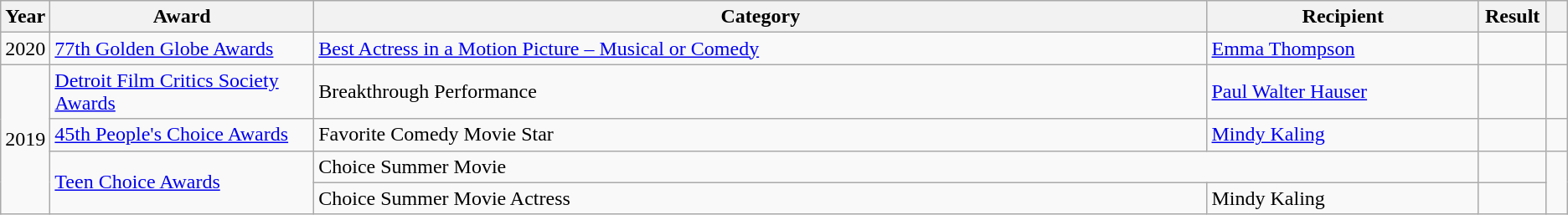<table class="wikitable sortable">
<tr>
<th scope="col" style="width:1em;">Year</th>
<th scope="col" style="width:19em;">Award</th>
<th scope="col" style="width:70em;">Category</th>
<th scope="col" style="width:19em;">Recipient</th>
<th scope="col" style="width:3em;">Result</th>
<th scope="col" style="width:1em;"class="unsortable"></th>
</tr>
<tr>
<td>2020</td>
<td><a href='#'>77th Golden Globe Awards</a></td>
<td><a href='#'>Best Actress in a Motion Picture – Musical or Comedy</a></td>
<td><a href='#'>Emma Thompson</a></td>
<td></td>
<td></td>
</tr>
<tr>
<td rowspan="4">2019</td>
<td><a href='#'>Detroit Film Critics Society Awards</a></td>
<td>Breakthrough Performance</td>
<td><a href='#'>Paul Walter Hauser</a></td>
<td></td>
<td></td>
</tr>
<tr>
<td><a href='#'>45th People's Choice Awards</a></td>
<td>Favorite Comedy Movie Star</td>
<td><a href='#'>Mindy Kaling</a></td>
<td></td>
<td></td>
</tr>
<tr>
<td rowspan="2"><a href='#'>Teen Choice Awards</a></td>
<td colspan="2">Choice Summer Movie</td>
<td></td>
<td rowspan="2"></td>
</tr>
<tr>
<td>Choice Summer Movie Actress</td>
<td>Mindy Kaling</td>
<td></td>
</tr>
</table>
